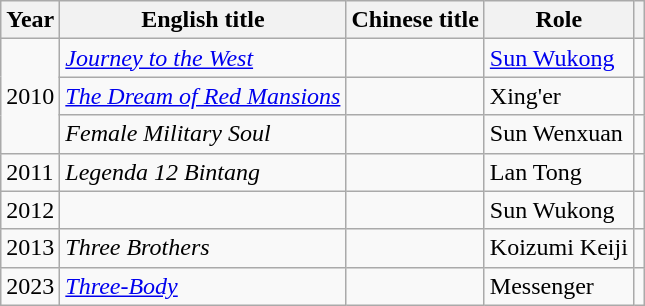<table class="wikitable">
<tr>
<th>Year</th>
<th>English title</th>
<th>Chinese title</th>
<th>Role</th>
<th></th>
</tr>
<tr>
<td rowspan="3">2010</td>
<td><em><a href='#'>Journey to the West</a></em></td>
<td></td>
<td><a href='#'>Sun Wukong</a></td>
<td></td>
</tr>
<tr>
<td><em><a href='#'>The Dream of Red Mansions</a></em></td>
<td></td>
<td>Xing'er</td>
<td></td>
</tr>
<tr>
<td><em>Female Military Soul</em></td>
<td></td>
<td>Sun Wenxuan</td>
<td></td>
</tr>
<tr>
<td>2011</td>
<td><em>Legenda 12 Bintang</em></td>
<td></td>
<td>Lan Tong</td>
<td></td>
</tr>
<tr>
<td>2012</td>
<td></td>
<td></td>
<td>Sun Wukong</td>
<td></td>
</tr>
<tr>
<td>2013</td>
<td><em>Three Brothers</em></td>
<td></td>
<td>Koizumi Keiji</td>
<td></td>
</tr>
<tr>
<td>2023</td>
<td><em><a href='#'>Three-Body</a></em></td>
<td></td>
<td>Messenger</td>
<td></td>
</tr>
</table>
